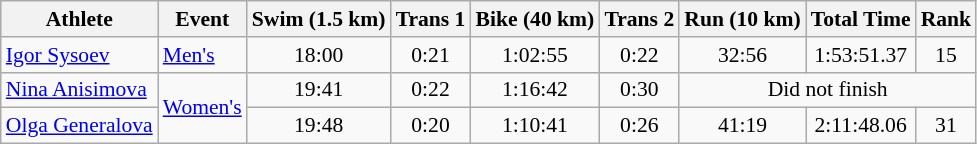<table class="wikitable" style="font-size:90%">
<tr>
<th>Athlete</th>
<th>Event</th>
<th>Swim (1.5 km)</th>
<th>Trans 1</th>
<th>Bike (40 km)</th>
<th>Trans 2</th>
<th>Run (10 km)</th>
<th>Total Time</th>
<th>Rank</th>
</tr>
<tr align=center>
<td align=left><a href='#'>Igor Sysoev</a></td>
<td align=left><a href='#'>Men's</a></td>
<td>18:00</td>
<td>0:21</td>
<td>1:02:55</td>
<td>0:22</td>
<td>32:56</td>
<td>1:53:51.37</td>
<td>15</td>
</tr>
<tr align=center>
<td align=left><a href='#'>Nina Anisimova</a></td>
<td align=left rowspan=2><a href='#'>Women's</a></td>
<td>19:41</td>
<td>0:22</td>
<td>1:16:42</td>
<td>0:30</td>
<td colspan=3>Did not finish</td>
</tr>
<tr align=center>
<td align=left><a href='#'>Olga Generalova</a></td>
<td>19:48</td>
<td>0:20</td>
<td>1:10:41</td>
<td>0:26</td>
<td>41:19</td>
<td>2:11:48.06</td>
<td>31</td>
</tr>
</table>
